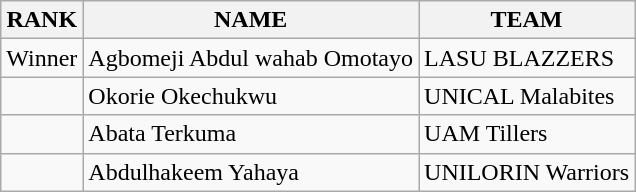<table class="wikitable">
<tr>
<th>RANK</th>
<th>NAME</th>
<th>TEAM</th>
</tr>
<tr>
<td>Winner</td>
<td>Agbomeji Abdul wahab Omotayo</td>
<td>LASU BLAZZERS</td>
</tr>
<tr>
<td></td>
<td>Okorie Okechukwu</td>
<td>UNICAL Malabites</td>
</tr>
<tr>
<td></td>
<td>Abata Terkuma</td>
<td>UAM Tillers</td>
</tr>
<tr>
<td></td>
<td>Abdulhakeem Yahaya</td>
<td>UNILORIN Warriors</td>
</tr>
</table>
